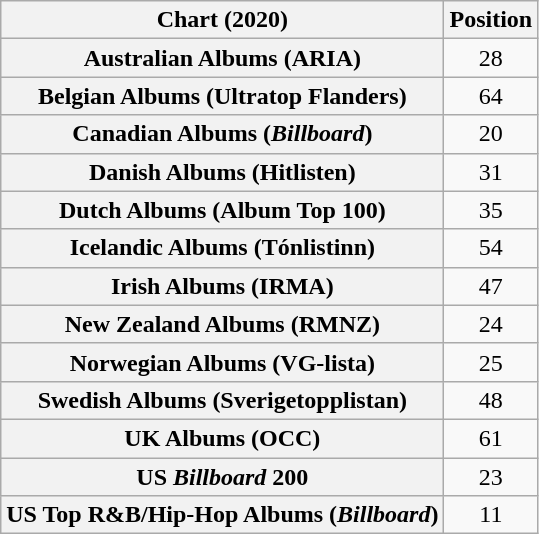<table class="wikitable sortable plainrowheaders" style="text-align:center">
<tr>
<th scope="col">Chart (2020)</th>
<th scope="col">Position</th>
</tr>
<tr>
<th scope="row">Australian Albums (ARIA)</th>
<td>28</td>
</tr>
<tr>
<th scope="row">Belgian Albums (Ultratop Flanders)</th>
<td>64</td>
</tr>
<tr>
<th scope="row">Canadian Albums (<em>Billboard</em>)</th>
<td>20</td>
</tr>
<tr>
<th scope="row">Danish Albums (Hitlisten)</th>
<td>31</td>
</tr>
<tr>
<th scope="row">Dutch Albums (Album Top 100)</th>
<td>35</td>
</tr>
<tr>
<th scope="row">Icelandic Albums (Tónlistinn)</th>
<td>54</td>
</tr>
<tr>
<th scope="row">Irish Albums (IRMA)</th>
<td>47</td>
</tr>
<tr>
<th scope="row">New Zealand Albums (RMNZ)</th>
<td>24</td>
</tr>
<tr>
<th scope="row">Norwegian Albums (VG-lista)</th>
<td>25</td>
</tr>
<tr>
<th scope="row">Swedish Albums (Sverigetopplistan)</th>
<td>48</td>
</tr>
<tr>
<th scope="row">UK Albums (OCC)</th>
<td>61</td>
</tr>
<tr>
<th scope="row">US <em>Billboard</em> 200</th>
<td>23</td>
</tr>
<tr>
<th scope="row">US Top R&B/Hip-Hop Albums (<em>Billboard</em>)</th>
<td>11</td>
</tr>
</table>
